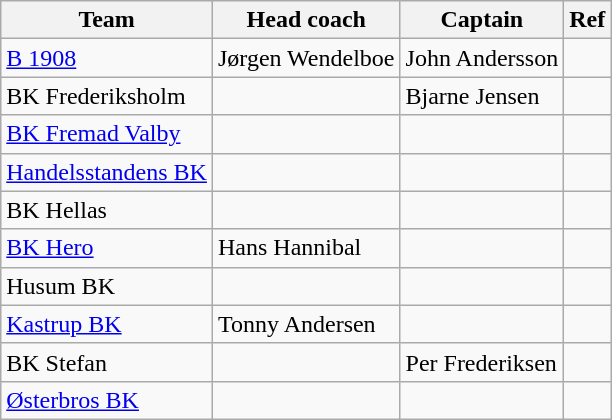<table class="wikitable sortable">
<tr>
<th>Team</th>
<th>Head coach</th>
<th>Captain</th>
<th>Ref</th>
</tr>
<tr>
<td><a href='#'>B 1908</a></td>
<td> Jørgen Wendelboe</td>
<td> John Andersson</td>
<td></td>
</tr>
<tr>
<td>BK Frederiksholm</td>
<td></td>
<td> Bjarne Jensen</td>
<td></td>
</tr>
<tr>
<td><a href='#'>BK Fremad Valby</a></td>
<td></td>
<td></td>
<td></td>
</tr>
<tr>
<td><a href='#'>Handelsstandens BK</a></td>
<td></td>
<td></td>
<td></td>
</tr>
<tr>
<td>BK Hellas</td>
<td></td>
<td></td>
<td></td>
</tr>
<tr>
<td><a href='#'>BK Hero</a></td>
<td> Hans Hannibal</td>
<td></td>
<td></td>
</tr>
<tr>
<td>Husum BK</td>
<td></td>
<td></td>
<td></td>
</tr>
<tr>
<td><a href='#'>Kastrup BK</a></td>
<td> Tonny Andersen</td>
<td></td>
<td></td>
</tr>
<tr>
<td>BK Stefan</td>
<td></td>
<td> Per Frederiksen</td>
<td></td>
</tr>
<tr>
<td><a href='#'>Østerbros BK</a></td>
<td></td>
<td></td>
<td></td>
</tr>
</table>
